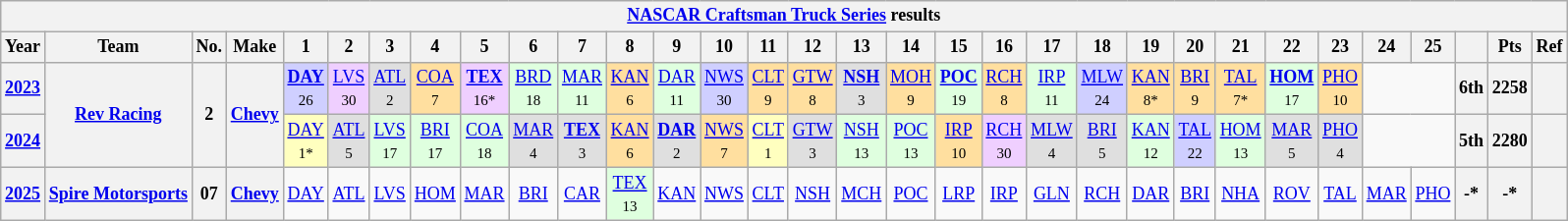<table class="wikitable" style="text-align:center; font-size:75%">
<tr>
<th colspan=47><a href='#'>NASCAR Craftsman Truck Series</a> results</th>
</tr>
<tr>
<th>Year</th>
<th>Team</th>
<th>No.</th>
<th>Make</th>
<th>1</th>
<th>2</th>
<th>3</th>
<th>4</th>
<th>5</th>
<th>6</th>
<th>7</th>
<th>8</th>
<th>9</th>
<th>10</th>
<th>11</th>
<th>12</th>
<th>13</th>
<th>14</th>
<th>15</th>
<th>16</th>
<th>17</th>
<th>18</th>
<th>19</th>
<th>20</th>
<th>21</th>
<th>22</th>
<th>23</th>
<th>24</th>
<th>25</th>
<th></th>
<th>Pts</th>
<th>Ref</th>
</tr>
<tr>
<th><a href='#'>2023</a></th>
<th rowspan=2><a href='#'>Rev Racing</a></th>
<th rowspan=2>2</th>
<th rowspan=2><a href='#'>Chevy</a></th>
<td style="background:#CFCFFF;"><strong><a href='#'>DAY</a></strong><br><small>26</small></td>
<td style="background:#EFCFFF;"><a href='#'>LVS</a><br><small>30</small></td>
<td style="background:#DFDFDF;"><a href='#'>ATL</a><br><small>2</small></td>
<td style="background:#FFDF9F;"><a href='#'>COA</a><br><small>7</small></td>
<td style="background:#EFCFFF;"><strong><a href='#'>TEX</a></strong><br><small>16*</small></td>
<td style="background:#DFFFDF;"><a href='#'>BRD</a><br><small>18</small></td>
<td style="background:#DFFFDF;"><a href='#'>MAR</a><br><small>11</small></td>
<td style="background:#FFDF9F;"><a href='#'>KAN</a><br><small>6</small></td>
<td style="background:#DFFFDF;"><a href='#'>DAR</a><br><small>11</small></td>
<td style="background:#CFCFFF;"><a href='#'>NWS</a><br><small>30</small></td>
<td style="background:#FFDF9F;"><a href='#'>CLT</a><br><small>9</small></td>
<td style="background:#FFDF9F;"><a href='#'>GTW</a><br><small>8</small></td>
<td style="background:#DFDFDF;"><strong><a href='#'>NSH</a></strong><br><small>3</small></td>
<td style="background:#FFDF9F;"><a href='#'>MOH</a><br><small>9</small></td>
<td style="background:#DFFFDF;"><strong><a href='#'>POC</a></strong><br><small>19</small></td>
<td style="background:#FFDF9F;"><a href='#'>RCH</a><br><small>8</small></td>
<td style="background:#DFFFDF;"><a href='#'>IRP</a><br><small>11</small></td>
<td style="background:#CFCFFF;"><a href='#'>MLW</a><br><small>24</small></td>
<td style="background:#FFDF9F;"><a href='#'>KAN</a><br><small>8*</small></td>
<td style="background:#FFDF9F;"><a href='#'>BRI</a><br><small>9</small></td>
<td style="background:#FFDF9F;"><a href='#'>TAL</a><br><small>7*</small></td>
<td style="background:#DFFFDF;"><strong><a href='#'>HOM</a></strong><br><small>17</small></td>
<td style="background:#FFDF9F;"><a href='#'>PHO</a><br><small>10</small></td>
<td colspan=2></td>
<th>6th</th>
<th>2258</th>
<th></th>
</tr>
<tr>
<th><a href='#'>2024</a></th>
<td style="background:#FFFFBF;"><a href='#'>DAY</a><br><small>1*</small></td>
<td style="background:#DFDFDF;"><a href='#'>ATL</a><br><small>5</small></td>
<td style="background:#DFFFDF;"><a href='#'>LVS</a><br><small>17</small></td>
<td style="background:#DFFFDF;"><a href='#'>BRI</a><br><small>17</small></td>
<td style="background:#DFFFDF;"><a href='#'>COA</a><br><small>18</small></td>
<td style="background:#DFDFDF;"><a href='#'>MAR</a><br><small>4</small></td>
<td style="background:#DFDFDF;"><strong><a href='#'>TEX</a></strong><br><small>3</small></td>
<td style="background:#FFDF9F;"><a href='#'>KAN</a><br><small>6</small></td>
<td style="background:#DFDFDF;"><strong><a href='#'>DAR</a></strong><br><small>2</small></td>
<td style="background:#FFDF9F;"><a href='#'>NWS</a><br><small>7</small></td>
<td style="background:#FFFFBF;"><a href='#'>CLT</a><br><small>1</small></td>
<td style="background:#DFDFDF;"><a href='#'>GTW</a><br><small>3</small></td>
<td style="background:#DFFFDF;"><a href='#'>NSH</a><br><small>13</small></td>
<td style="background:#DFFFDF;"><a href='#'>POC</a><br><small>13</small></td>
<td style="background:#FFDF9F;"><a href='#'>IRP</a><br><small>10</small></td>
<td style="background:#EFCFFF;"><a href='#'>RCH</a><br><small>30</small></td>
<td style="background:#DFDFDF;"><a href='#'>MLW</a><br><small>4</small></td>
<td style="background:#DFDFDF;"><a href='#'>BRI</a><br><small>5</small></td>
<td style="background:#DFFFDF;"><a href='#'>KAN</a><br><small>12</small></td>
<td style="background:#CFCFFF;"><a href='#'>TAL</a><br><small>22</small></td>
<td style="background:#DFFFDF;"><a href='#'>HOM</a><br><small>13</small></td>
<td style="background:#DFDFDF;"><a href='#'>MAR</a><br><small>5</small></td>
<td style="background:#DFDFDF;"><a href='#'>PHO</a><br><small>4</small></td>
<td colspan=2></td>
<th>5th</th>
<th>2280</th>
<th></th>
</tr>
<tr>
<th><a href='#'>2025</a></th>
<th><a href='#'>Spire Motorsports</a></th>
<th>07</th>
<th><a href='#'>Chevy</a></th>
<td><a href='#'>DAY</a></td>
<td><a href='#'>ATL</a></td>
<td><a href='#'>LVS</a></td>
<td><a href='#'>HOM</a></td>
<td><a href='#'>MAR</a></td>
<td><a href='#'>BRI</a></td>
<td><a href='#'>CAR</a></td>
<td style="background:#DFFFDF;"><a href='#'>TEX</a><br><small>13</small></td>
<td><a href='#'>KAN</a></td>
<td><a href='#'>NWS</a></td>
<td><a href='#'>CLT</a></td>
<td><a href='#'>NSH</a></td>
<td><a href='#'>MCH</a></td>
<td><a href='#'>POC</a></td>
<td><a href='#'>LRP</a></td>
<td><a href='#'>IRP</a></td>
<td><a href='#'>GLN</a></td>
<td><a href='#'>RCH</a></td>
<td><a href='#'>DAR</a></td>
<td><a href='#'>BRI</a></td>
<td><a href='#'>NHA</a></td>
<td><a href='#'>ROV</a></td>
<td><a href='#'>TAL</a></td>
<td><a href='#'>MAR</a></td>
<td><a href='#'>PHO</a></td>
<th>-*</th>
<th>-*</th>
<th></th>
</tr>
</table>
